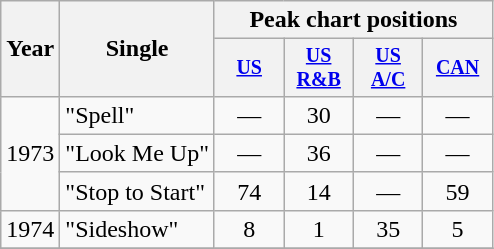<table class="wikitable" style="text-align:center;">
<tr>
<th rowspan="2">Year</th>
<th rowspan="2">Single</th>
<th colspan="4">Peak chart positions</th>
</tr>
<tr style="font-size:smaller;">
<th width="40"><a href='#'>US</a></th>
<th width="40"><a href='#'>US<br>R&B</a></th>
<th width="40"><a href='#'>US<br>A/C</a></th>
<th width="40"><a href='#'>CAN</a></th>
</tr>
<tr>
<td rowspan="3">1973</td>
<td align="left">"Spell"</td>
<td>—</td>
<td>30</td>
<td>—</td>
<td>—</td>
</tr>
<tr>
<td align="left">"Look Me Up"</td>
<td>—</td>
<td>36</td>
<td>—</td>
<td>—</td>
</tr>
<tr>
<td align="left">"Stop to Start"</td>
<td>74</td>
<td>14</td>
<td>—</td>
<td>59</td>
</tr>
<tr>
<td rowspan="1">1974</td>
<td align="left">"Sideshow"</td>
<td>8</td>
<td>1</td>
<td>35</td>
<td>5</td>
</tr>
<tr>
</tr>
</table>
